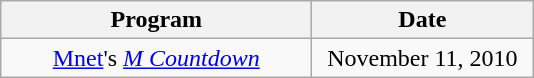<table class="wikitable" style="text-align:center">
<tr>
<th style="width:200px;">Program</th>
<th style="width:140px;">Date</th>
</tr>
<tr>
<td><a href='#'>Mnet</a>'s <em><a href='#'>M Countdown</a></em></td>
<td>November 11, 2010</td>
</tr>
</table>
